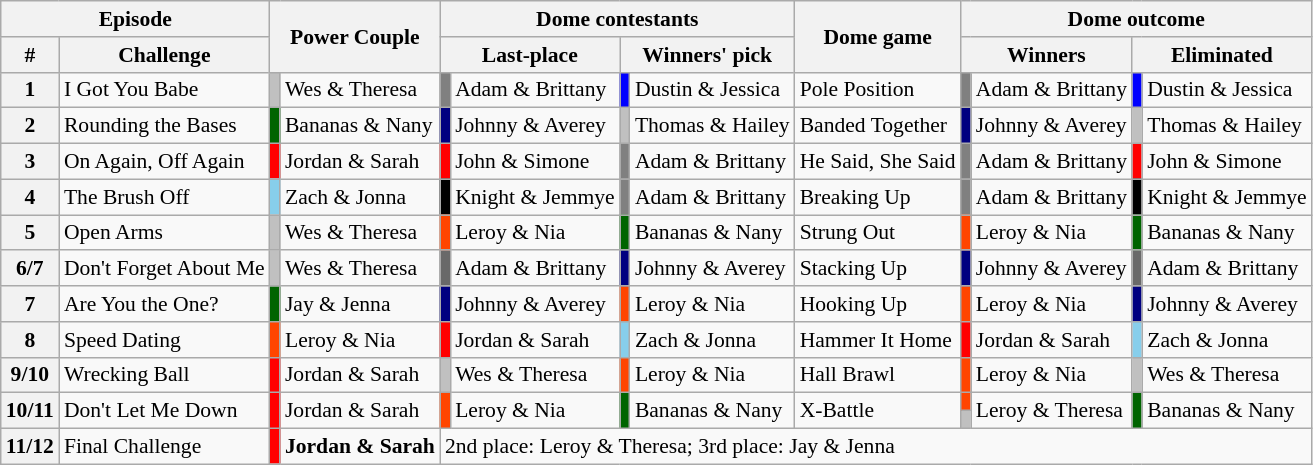<table class="wikitable" style="font-size:90%; white-space:nowrap">
<tr>
<th colspan=2>Episode</th>
<th colspan=2 rowspan=2>Power Couple</th>
<th colspan=4>Dome contestants</th>
<th rowspan=2>Dome game</th>
<th colspan=4>Dome outcome</th>
</tr>
<tr>
<th>#</th>
<th>Challenge</th>
<th colspan=2 nowraP>Last-place</th>
<th colspan=2 nowrap>Winners' pick</th>
<th colspan=2>Winners</th>
<th colspan=2>Eliminated</th>
</tr>
<tr>
<th>1</th>
<td>I Got You Babe</td>
<td style= "background:silver;"></td>
<td Nowrap>Wes & Theresa</td>
<td style= "background:gray;"></td>
<td>Adam & Brittany</td>
<td style= "background:blue;"></td>
<td nowrap>Dustin & Jessica</td>
<td>Pole Position</td>
<td style= "background:gray;"></td>
<td>Adam & Brittany</td>
<td style= "background:blue;"></td>
<td>Dustin & Jessica</td>
</tr>
<tr>
<th>2</th>
<td>Rounding the Bases</td>
<td style= "background:darkgreen;"></td>
<td nowrap>Bananas & Nany</td>
<td style= "background:navy;"></td>
<td nowrap>Johnny & Averey</td>
<td style= "background:silver;"></td>
<td>Thomas & Hailey</td>
<td>Banded Together</td>
<td style= "background:navy;"></td>
<td nowrap>Johnny & Averey</td>
<td style= "background:silver;"></td>
<td>Thomas & Hailey</td>
</tr>
<tr>
<th>3</th>
<td>On Again, Off Again</td>
<td style= "background:red;"></td>
<td Nowrap>Jordan & Sarah</td>
<td style= "background:red;"></td>
<td>John & Simone</td>
<td style= "background:gray;"></td>
<td nowrap>Adam & Brittany</td>
<td nowrap>He Said, She Said</td>
<td style= "background:gray;"></td>
<td>Adam & Brittany</td>
<td style= "background:red;"></td>
<td>John & Simone</td>
</tr>
<tr>
<th>4</th>
<td>The Brush Off</td>
<td style= "background:skyblue;"></td>
<td>Zach & Jonna</td>
<td style= "background:black;"></td>
<td nowrap>Knight & Jemmye</td>
<td style= "background:gray;"></td>
<td>Adam & Brittany</td>
<td>Breaking Up</td>
<td style= "background:gray;"></td>
<td>Adam & Brittany</td>
<td style= "background:black;"></td>
<td nowrap>Knight & Jemmye</td>
</tr>
<tr>
<th>5</th>
<td>Open Arms</td>
<td style= "background:silver;"></td>
<td>Wes & Theresa</td>
<td style= "background:orangered;"></td>
<td>Leroy & Nia</td>
<td style= "background:darkgreen;"></td>
<td>Bananas & Nany</td>
<td>Strung Out</td>
<td style= "background:orangered;"></td>
<td>Leroy & Nia</td>
<td style= "background:darkgreen;"></td>
<td>Bananas & Nany</td>
</tr>
<tr>
<th>6/7</th>
<td nowrap>Don't Forget About Me</td>
<td style= "background:silver;"></td>
<td>Wes & Theresa</td>
<td style= "background:dimgray;"></td>
<td>Adam & Brittany</td>
<td style= "background:navy;"></td>
<td>Johnny & Averey</td>
<td>Stacking Up</td>
<td style= "background:navy;"></td>
<td>Johnny & Averey</td>
<td style= "background:dimgray;"></td>
<td>Adam & Brittany</td>
</tr>
<tr>
<th>7</th>
<td>Are You the One?</td>
<td style= "background:darkgreen;"></td>
<td>Jay & Jenna</td>
<td style= "background:navy;"></td>
<td>Johnny & Averey</td>
<td style= "background:orangered;"></td>
<td>Leroy & Nia</td>
<td>Hooking Up</td>
<td style= "background:orangered;"></td>
<td>Leroy & Nia</td>
<td style= "background:navy;"></td>
<td>Johnny & Averey</td>
</tr>
<tr>
<th>8</th>
<td>Speed Dating</td>
<td style= "background:orangered;"></td>
<td>Leroy & Nia</td>
<td style= "background:red;"></td>
<td>Jordan & Sarah</td>
<td style= "background:skyblue;"></td>
<td>Zach & Jonna</td>
<td>Hammer It Home</td>
<td style= "background:red;"></td>
<td>Jordan & Sarah</td>
<td style= "background:skyblue;"></td>
<td>Zach & Jonna</td>
</tr>
<tr>
<th>9/10</th>
<td>Wrecking Ball</td>
<td style= "background:red;"></td>
<td>Jordan & Sarah</td>
<td style= "background:silver;"></td>
<td>Wes & Theresa</td>
<td style= "background:orangered;"></td>
<td>Leroy & Nia</td>
<td>Hall Brawl</td>
<td style= "background:orangered;"></td>
<td>Leroy & Nia</td>
<td style= "background:silver;"></td>
<td>Wes & Theresa</td>
</tr>
<tr>
<th rowspan=2>10/11</th>
<td rowspan=2>Don't Let Me Down</td>
<td style= "background:red;" rowspan=2></td>
<td rowspan=2>Jordan & Sarah</td>
<td style= "background:orangered;" rowspan=2></td>
<td rowspan=2>Leroy & Nia</td>
<td style="background:darkgreen;" rowspan=2></td>
<td rowspan=2>Bananas & Nany</td>
<td rowspan=2>X-Battle</td>
<td style="background:orangered;"></td>
<td rowspan=2 nowrap>Leroy & Theresa</td>
<td style= "background:darkgreen;" rowspan=2></td>
<td rowspan=2>Bananas & Nany</td>
</tr>
<tr>
<td style="background:silver;"></td>
</tr>
<tr>
<th>11/12</th>
<td>Final Challenge</td>
<td style= "background:red;"></td>
<td><strong>Jordan & Sarah</strong></td>
<td colspan=9>2nd place: Leroy & Theresa; 3rd place: Jay & Jenna</td>
</tr>
</table>
